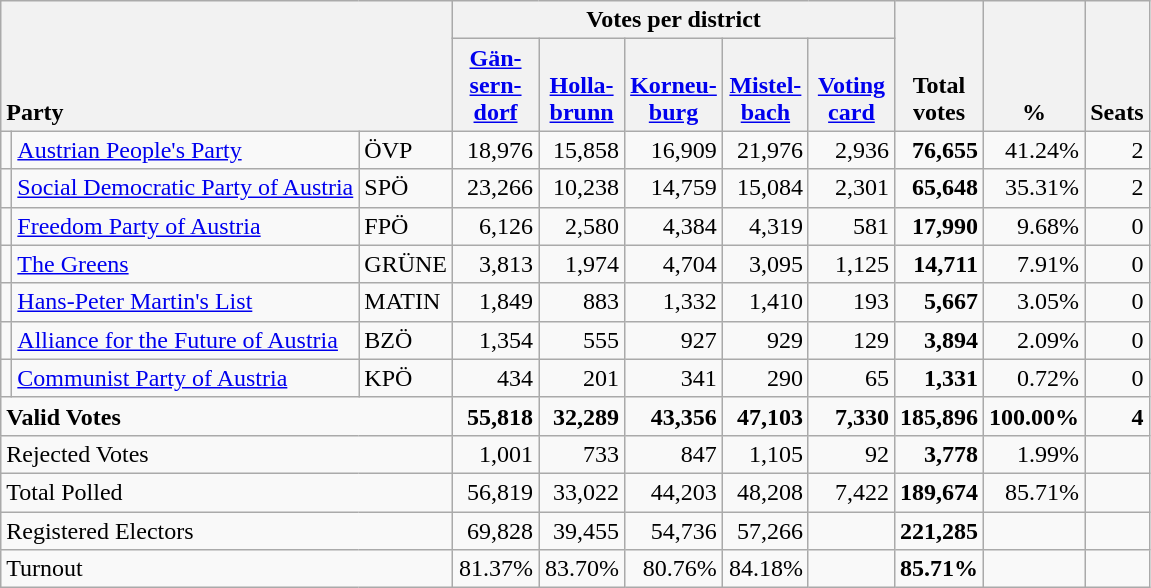<table class="wikitable" border="1" style="text-align:right;">
<tr>
<th style="text-align:left;" valign=bottom rowspan=2 colspan=3>Party</th>
<th colspan=5>Votes per district</th>
<th align=center valign=bottom rowspan=2 width="50">Total<br>votes</th>
<th align=center valign=bottom rowspan=2 width="50">%</th>
<th align=center valign=bottom rowspan=2>Seats</th>
</tr>
<tr>
<th align=center valign=bottom width="50"><a href='#'>Gän-<br>sern-<br>dorf</a></th>
<th align=center valign=bottom width="50"><a href='#'>Holla-<br>brunn</a></th>
<th align=center valign=bottom width="50"><a href='#'>Korneu-<br>burg</a></th>
<th align=center valign=bottom width="50"><a href='#'>Mistel-<br>bach</a></th>
<th align=center valign=bottom width="50"><a href='#'>Voting<br>card</a></th>
</tr>
<tr>
<td></td>
<td align=left><a href='#'>Austrian People's Party</a></td>
<td align=left>ÖVP</td>
<td>18,976</td>
<td>15,858</td>
<td>16,909</td>
<td>21,976</td>
<td>2,936</td>
<td><strong>76,655</strong></td>
<td>41.24%</td>
<td>2</td>
</tr>
<tr>
<td></td>
<td align=left style="white-space: nowrap;"><a href='#'>Social Democratic Party of Austria</a></td>
<td align=left>SPÖ</td>
<td>23,266</td>
<td>10,238</td>
<td>14,759</td>
<td>15,084</td>
<td>2,301</td>
<td><strong>65,648</strong></td>
<td>35.31%</td>
<td>2</td>
</tr>
<tr>
<td></td>
<td align=left><a href='#'>Freedom Party of Austria</a></td>
<td align=left>FPÖ</td>
<td>6,126</td>
<td>2,580</td>
<td>4,384</td>
<td>4,319</td>
<td>581</td>
<td><strong>17,990</strong></td>
<td>9.68%</td>
<td>0</td>
</tr>
<tr>
<td></td>
<td align=left><a href='#'>The Greens</a></td>
<td align=left>GRÜNE</td>
<td>3,813</td>
<td>1,974</td>
<td>4,704</td>
<td>3,095</td>
<td>1,125</td>
<td><strong>14,711</strong></td>
<td>7.91%</td>
<td>0</td>
</tr>
<tr>
<td></td>
<td align=left><a href='#'>Hans-Peter Martin's List</a></td>
<td align=left>MATIN</td>
<td>1,849</td>
<td>883</td>
<td>1,332</td>
<td>1,410</td>
<td>193</td>
<td><strong>5,667</strong></td>
<td>3.05%</td>
<td>0</td>
</tr>
<tr>
<td></td>
<td align=left><a href='#'>Alliance for the Future of Austria</a></td>
<td align=left>BZÖ</td>
<td>1,354</td>
<td>555</td>
<td>927</td>
<td>929</td>
<td>129</td>
<td><strong>3,894</strong></td>
<td>2.09%</td>
<td>0</td>
</tr>
<tr>
<td></td>
<td align=left><a href='#'>Communist Party of Austria</a></td>
<td align=left>KPÖ</td>
<td>434</td>
<td>201</td>
<td>341</td>
<td>290</td>
<td>65</td>
<td><strong>1,331</strong></td>
<td>0.72%</td>
<td>0</td>
</tr>
<tr style="font-weight:bold">
<td align=left colspan=3>Valid Votes</td>
<td>55,818</td>
<td>32,289</td>
<td>43,356</td>
<td>47,103</td>
<td>7,330</td>
<td>185,896</td>
<td>100.00%</td>
<td>4</td>
</tr>
<tr>
<td align=left colspan=3>Rejected Votes</td>
<td>1,001</td>
<td>733</td>
<td>847</td>
<td>1,105</td>
<td>92</td>
<td><strong>3,778</strong></td>
<td>1.99%</td>
<td></td>
</tr>
<tr>
<td align=left colspan=3>Total Polled</td>
<td>56,819</td>
<td>33,022</td>
<td>44,203</td>
<td>48,208</td>
<td>7,422</td>
<td><strong>189,674</strong></td>
<td>85.71%</td>
<td></td>
</tr>
<tr>
<td align=left colspan=3>Registered Electors</td>
<td>69,828</td>
<td>39,455</td>
<td>54,736</td>
<td>57,266</td>
<td></td>
<td><strong>221,285</strong></td>
<td></td>
<td></td>
</tr>
<tr>
<td align=left colspan=3>Turnout</td>
<td>81.37%</td>
<td>83.70%</td>
<td>80.76%</td>
<td>84.18%</td>
<td></td>
<td><strong>85.71%</strong></td>
<td></td>
<td></td>
</tr>
</table>
